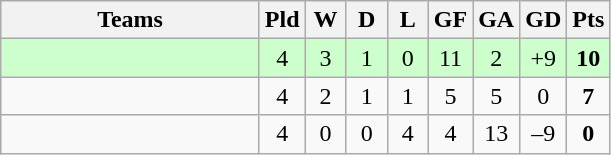<table class="wikitable" style="text-align: center;">
<tr>
<th width=165>Teams</th>
<th width=20>Pld</th>
<th width=20>W</th>
<th width=20>D</th>
<th width=20>L</th>
<th width=20>GF</th>
<th width=20>GA</th>
<th width=20>GD</th>
<th width=20>Pts</th>
</tr>
<tr align=center style="background:#ccffcc;">
<td style="text-align:left;"></td>
<td>4</td>
<td>3</td>
<td>1</td>
<td>0</td>
<td>11</td>
<td>2</td>
<td>+9</td>
<td><strong>10</strong></td>
</tr>
<tr align=center>
<td style="text-align:left;"></td>
<td>4</td>
<td>2</td>
<td>1</td>
<td>1</td>
<td>5</td>
<td>5</td>
<td>0</td>
<td><strong>7</strong></td>
</tr>
<tr align=center>
<td style="text-align:left;"></td>
<td>4</td>
<td>0</td>
<td>0</td>
<td>4</td>
<td>4</td>
<td>13</td>
<td>–9</td>
<td><strong>0</strong></td>
</tr>
</table>
